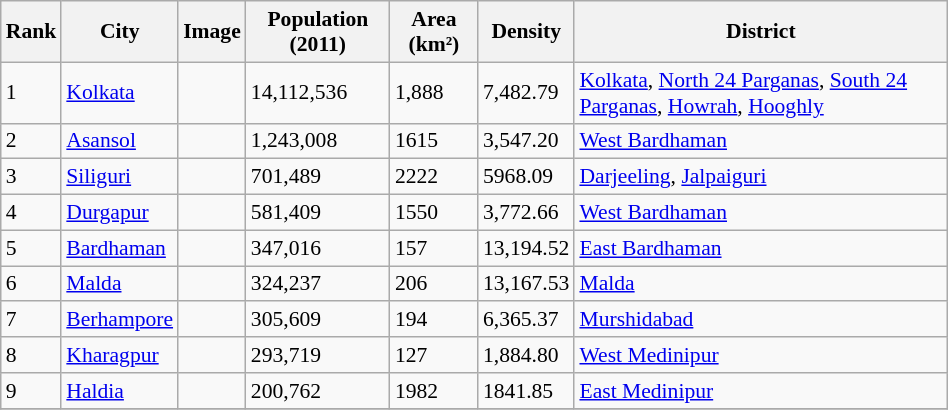<table class="sortable wikitable" style="width: 50%; font-size: 0.90em;">
<tr>
<th>Rank</th>
<th>City</th>
<th>Image</th>
<th>Population (2011)</th>
<th>Area (km²)</th>
<th>Density</th>
<th>District</th>
</tr>
<tr>
<td>1</td>
<td><a href='#'>Kolkata</a></td>
<td></td>
<td>14,112,536</td>
<td>1,888</td>
<td>7,482.79</td>
<td><a href='#'>Kolkata</a>, <a href='#'>North 24 Parganas</a>, <a href='#'>South 24 Parganas</a>, <a href='#'>Howrah</a>, <a href='#'>Hooghly</a></td>
</tr>
<tr>
<td>2</td>
<td><a href='#'>Asansol</a></td>
<td></td>
<td>1,243,008</td>
<td>1615</td>
<td>3,547.20</td>
<td><a href='#'>West Bardhaman</a></td>
</tr>
<tr>
<td>3</td>
<td><a href='#'>Siliguri</a></td>
<td></td>
<td>701,489</td>
<td>2222</td>
<td>5968.09</td>
<td><a href='#'>Darjeeling</a>, <a href='#'>Jalpaiguri</a></td>
</tr>
<tr>
<td>4</td>
<td><a href='#'>Durgapur</a></td>
<td></td>
<td>581,409</td>
<td>1550</td>
<td>3,772.66</td>
<td><a href='#'>West Bardhaman</a></td>
</tr>
<tr>
<td>5</td>
<td><a href='#'>Bardhaman</a></td>
<td></td>
<td>347,016</td>
<td>157</td>
<td>13,194.52</td>
<td><a href='#'>East Bardhaman</a></td>
</tr>
<tr>
<td>6</td>
<td><a href='#'>Malda</a></td>
<td></td>
<td>324,237</td>
<td>206</td>
<td>13,167.53</td>
<td><a href='#'>Malda</a></td>
</tr>
<tr>
<td>7</td>
<td><a href='#'>Berhampore</a></td>
<td></td>
<td>305,609</td>
<td>194</td>
<td>6,365.37</td>
<td><a href='#'>Murshidabad</a></td>
</tr>
<tr>
<td>8</td>
<td><a href='#'>Kharagpur</a></td>
<td></td>
<td>293,719</td>
<td>127</td>
<td>1,884.80</td>
<td><a href='#'>West Medinipur</a></td>
</tr>
<tr>
<td>9</td>
<td><a href='#'>Haldia</a></td>
<td></td>
<td>200,762</td>
<td>1982</td>
<td>1841.85</td>
<td><a href='#'>East Medinipur</a></td>
</tr>
<tr>
</tr>
</table>
